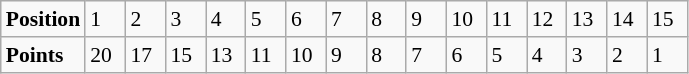<table class="wikitable" style="font-size: 90%;">
<tr>
<td><strong>Position</strong></td>
<td width=20>1</td>
<td width=20>2</td>
<td width=20>3</td>
<td width=20>4</td>
<td width=20>5</td>
<td width=20>6</td>
<td width=20>7</td>
<td width=20>8</td>
<td width=20>9</td>
<td width=20>10</td>
<td width=20>11</td>
<td width=20>12</td>
<td width=20>13</td>
<td width=20>14</td>
<td width=20>15</td>
</tr>
<tr>
<td><strong>Points</strong></td>
<td>20</td>
<td>17</td>
<td>15</td>
<td>13</td>
<td>11</td>
<td>10</td>
<td>9</td>
<td>8</td>
<td>7</td>
<td>6</td>
<td>5</td>
<td>4</td>
<td>3</td>
<td>2</td>
<td>1</td>
</tr>
</table>
